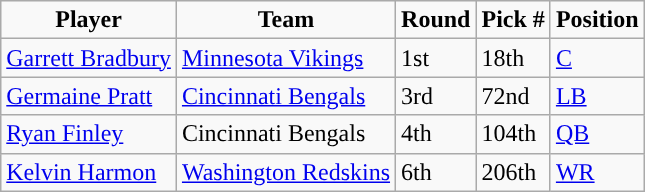<table class="wikitable">
<tr style="text-align:center; ">
<td><strong>Player</strong></td>
<td><strong>Team</strong></td>
<td><strong>Round</strong></td>
<td><strong>Pick #</strong></td>
<td><strong>Position</strong></td>
</tr>
<tr>
<td><a href='#'>Garrett Bradbury</a></td>
<td><a href='#'>Minnesota Vikings</a></td>
<td>1st</td>
<td>18th</td>
<td><a href='#'>C</a></td>
</tr>
<tr>
<td><a href='#'>Germaine Pratt</a></td>
<td><a href='#'>Cincinnati Bengals</a></td>
<td>3rd</td>
<td>72nd</td>
<td><a href='#'>LB</a></td>
</tr>
<tr>
<td><a href='#'>Ryan Finley</a></td>
<td>Cincinnati Bengals</td>
<td>4th</td>
<td>104th</td>
<td><a href='#'>QB</a></td>
</tr>
<tr>
<td><a href='#'>Kelvin Harmon</a></td>
<td><a href='#'>Washington Redskins</a></td>
<td>6th</td>
<td>206th</td>
<td><a href='#'>WR</a></td>
</tr>
</table>
